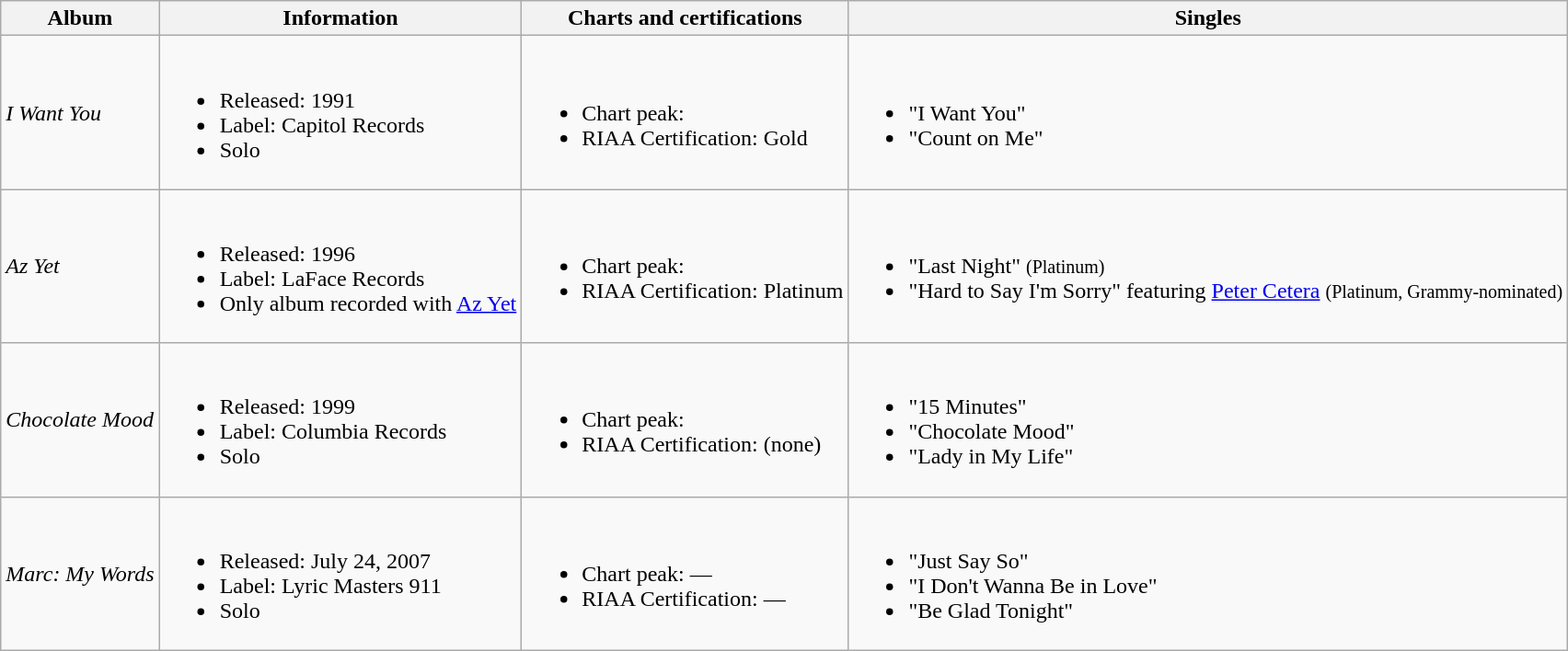<table class="wikitable">
<tr>
<th>Album</th>
<th>Information</th>
<th>Charts and certifications</th>
<th>Singles</th>
</tr>
<tr>
<td><em>I Want You</em></td>
<td><br><ul><li>Released: 1991</li><li>Label: Capitol Records</li><li>Solo</li></ul></td>
<td><br><ul><li>Chart peak:</li><li>RIAA Certification: Gold</li></ul></td>
<td><br><ul><li>"I Want You"</li><li>"Count on Me"</li></ul></td>
</tr>
<tr>
<td><em>Az Yet</em></td>
<td><br><ul><li>Released: 1996</li><li>Label: LaFace Records</li><li>Only album recorded with <a href='#'>Az Yet</a></li></ul></td>
<td><br><ul><li>Chart peak:</li><li>RIAA Certification: Platinum</li></ul></td>
<td><br><ul><li>"Last Night" <small>(Platinum)</small></li><li>"Hard to Say I'm Sorry" featuring <a href='#'>Peter Cetera</a> <small>(Platinum, Grammy-nominated)</small></li></ul></td>
</tr>
<tr>
<td><em>Chocolate Mood</em></td>
<td><br><ul><li>Released: 1999</li><li>Label: Columbia Records</li><li>Solo</li></ul></td>
<td><br><ul><li>Chart peak:</li><li>RIAA Certification: (none)</li></ul></td>
<td><br><ul><li>"15 Minutes"</li><li>"Chocolate Mood"</li><li>"Lady in My Life"</li></ul></td>
</tr>
<tr>
<td><em>Marc: My Words</em></td>
<td><br><ul><li>Released: July 24, 2007</li><li>Label: Lyric Masters 911</li><li>Solo</li></ul></td>
<td><br><ul><li>Chart peak: —</li><li>RIAA Certification: —</li></ul></td>
<td><br><ul><li>"Just Say So"</li><li>"I Don't Wanna Be in Love"</li><li>"Be Glad Tonight"</li></ul></td>
</tr>
</table>
